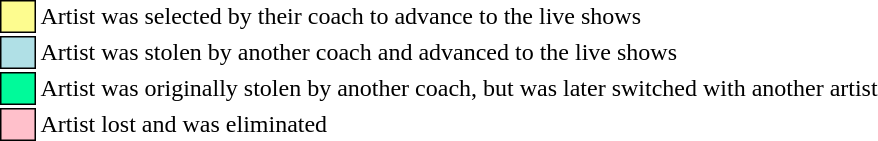<table class="toccolours" style="font-size:100%">
<tr>
<td style="background:#fdfc8f; border: 1px solid black">     </td>
<td>Artist was selected by their coach to advance to the live shows</td>
</tr>
<tr>
<td style="background:#B0E0E6; border: 1px solid black">     </td>
<td>Artist was stolen by another coach and advanced to the live shows</td>
</tr>
<tr>
<td style="background:#00fa9a; border: 1px solid black">     </td>
<td>Artist was originally stolen by another coach, but was later switched with another artist</td>
</tr>
<tr>
<td style="background: pink; border: 1px solid black">     </td>
<td>Artist lost and was eliminated</td>
</tr>
</table>
